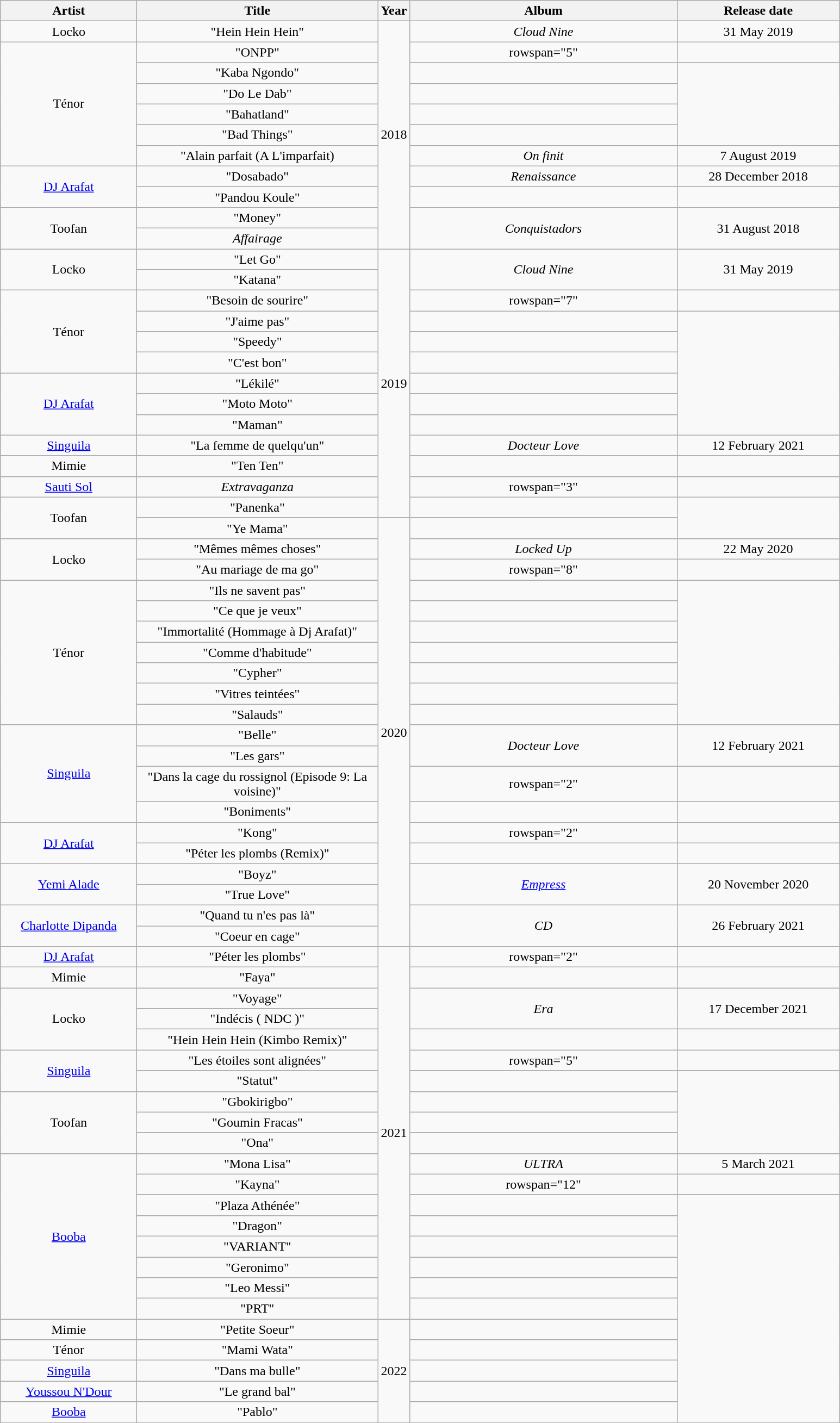<table class="wikitable plainrowheaders" style="text-align:center;" border="1">
<tr>
<th style="width:10em;">Artist</th>
<th style="width:18em;">Title</th>
<th style="width:2em;">Year</th>
<th style="width:20em;">Album</th>
<th style="width:12em;">Release date</th>
</tr>
<tr>
<td>Locko</td>
<td>"Hein Hein Hein"</td>
<td rowspan="11">2018</td>
<td><em>Cloud Nine</em></td>
<td>31 May 2019</td>
</tr>
<tr>
<td rowspan="6">Ténor</td>
<td>"ONPP"</td>
<td>rowspan="5" </td>
<td></td>
</tr>
<tr>
<td>"Kaba Ngondo"</td>
<td></td>
</tr>
<tr>
<td>"Do Le Dab"</td>
<td></td>
</tr>
<tr>
<td>"Bahatland"</td>
<td></td>
</tr>
<tr>
<td>"Bad Things"</td>
<td></td>
</tr>
<tr>
<td>"Alain parfait (A L'imparfait)</td>
<td><em>On finit</em></td>
<td>7 August 2019</td>
</tr>
<tr>
<td rowspan="2"><a href='#'>DJ Arafat</a></td>
<td>"Dosabado"</td>
<td><em>Renaissance</em></td>
<td>28 December 2018</td>
</tr>
<tr>
<td>"Pandou Koule"</td>
<td></td>
<td></td>
</tr>
<tr>
<td rowspan="2">Toofan</td>
<td>"Money"</td>
<td rowspan="2"><em>Conquistadors</em></td>
<td rowspan="2">31 August 2018</td>
</tr>
<tr>
<td><em>Affairage</em></td>
</tr>
<tr>
<td rowspan="2">Locko</td>
<td>"Let Go"</td>
<td rowspan="13">2019</td>
<td rowspan="2"><em>Cloud Nine</em></td>
<td rowspan="2">31 May 2019</td>
</tr>
<tr>
<td>"Katana"</td>
</tr>
<tr>
<td rowspan="4">Ténor</td>
<td>"Besoin de sourire"</td>
<td>rowspan="7" </td>
<td></td>
</tr>
<tr>
<td>"J'aime pas"</td>
<td></td>
</tr>
<tr>
<td>"Speedy"</td>
<td></td>
</tr>
<tr>
<td>"C'est bon"</td>
<td></td>
</tr>
<tr>
<td rowspan="3"><a href='#'>DJ Arafat</a></td>
<td>"Lékilé"</td>
<td></td>
</tr>
<tr>
<td>"Moto Moto"</td>
<td></td>
</tr>
<tr>
<td>"Maman"</td>
<td></td>
</tr>
<tr>
<td><a href='#'>Singuila</a></td>
<td>"La femme de quelqu'un"</td>
<td><em>Docteur Love</em></td>
<td>12 February 2021</td>
</tr>
<tr>
<td>Mimie</td>
<td>"Ten Ten"</td>
<td></td>
<td></td>
</tr>
<tr>
<td><a href='#'>Sauti Sol</a></td>
<td><em>Extravaganza</em></td>
<td>rowspan="3" </td>
<td></td>
</tr>
<tr>
<td rowspan="2">Toofan</td>
<td>"Panenka"</td>
<td></td>
</tr>
<tr>
<td>"Ye Mama"</td>
<td rowspan="20">2020</td>
<td></td>
</tr>
<tr>
<td rowspan="2">Locko</td>
<td>"Mêmes mêmes choses"</td>
<td><em>Locked Up</em></td>
<td>22 May 2020</td>
</tr>
<tr>
<td>"Au mariage de ma go"</td>
<td>rowspan="8" </td>
<td></td>
</tr>
<tr>
<td rowspan="7">Ténor</td>
<td>"Ils ne savent pas"</td>
<td></td>
</tr>
<tr>
<td>"Ce que je veux"</td>
<td></td>
</tr>
<tr>
<td>"Immortalité (Hommage à Dj Arafat)"</td>
<td></td>
</tr>
<tr>
<td>"Comme d'habitude"</td>
<td></td>
</tr>
<tr>
<td>"Cypher"</td>
<td></td>
</tr>
<tr>
<td>"Vitres teintées"</td>
<td></td>
</tr>
<tr>
<td>"Salauds"</td>
<td></td>
</tr>
<tr>
<td rowspan="4"><a href='#'>Singuila</a></td>
<td>"Belle"</td>
<td rowspan="2"><em>Docteur Love</em></td>
<td rowspan="2">12 February 2021</td>
</tr>
<tr>
<td>"Les gars"</td>
</tr>
<tr>
<td>"Dans la cage du rossignol (Episode 9: La voisine)"</td>
<td>rowspan="2" </td>
<td></td>
</tr>
<tr>
<td>"Boniments"</td>
<td></td>
</tr>
<tr>
<td rowspan="2"><a href='#'>DJ Arafat</a></td>
<td>"Kong"</td>
<td>rowspan="2" </td>
<td></td>
</tr>
<tr>
<td>"Péter les plombs (Remix)"</td>
<td></td>
</tr>
<tr>
<td rowspan="2"><a href='#'>Yemi Alade</a></td>
<td>"Boyz"</td>
<td rowspan="2"><em><a href='#'>Empress</a></em></td>
<td rowspan="2">20 November 2020</td>
</tr>
<tr>
<td>"True Love"</td>
</tr>
<tr>
<td rowspan="2"><a href='#'>Charlotte Dipanda</a></td>
<td>"Quand tu n'es pas là"</td>
<td rowspan="2"><em>CD</em></td>
<td rowspan="2">26 February 2021</td>
</tr>
<tr>
<td>"Coeur en cage"</td>
</tr>
<tr>
<td><a href='#'>DJ Arafat</a></td>
<td>"Péter les plombs"</td>
<td rowspan="18">2021</td>
<td>rowspan="2" </td>
<td></td>
</tr>
<tr>
<td rowspan="1">Mimie</td>
<td>"Faya"</td>
<td rowspan="1"></td>
</tr>
<tr>
<td rowspan="3">Locko</td>
<td>"Voyage"</td>
<td rowspan="2"><em>Era</em></td>
<td rowspan="2">17 December 2021</td>
</tr>
<tr>
<td>"Indécis ( NDC )"</td>
</tr>
<tr>
<td>"Hein Hein Hein (Kimbo Remix)"</td>
<td></td>
<td></td>
</tr>
<tr>
<td rowspan="2"><a href='#'>Singuila</a></td>
<td>"Les étoiles sont alignées"</td>
<td>rowspan="5" </td>
<td></td>
</tr>
<tr>
<td>"Statut"</td>
<td></td>
</tr>
<tr>
<td rowspan="3">Toofan</td>
<td>"Gbokirigbo"</td>
<td></td>
</tr>
<tr>
<td>"Goumin Fracas"</td>
<td></td>
</tr>
<tr>
<td>"Ona"</td>
<td></td>
</tr>
<tr>
<td rowspan="8"><a href='#'>Booba</a></td>
<td>"Mona Lisa"</td>
<td><em>ULTRA</em></td>
<td>5 March 2021</td>
</tr>
<tr>
<td>"Kayna"</td>
<td>rowspan="12" </td>
<td></td>
</tr>
<tr>
<td>"Plaza Athénée"</td>
<td></td>
</tr>
<tr>
<td>"Dragon"</td>
<td></td>
</tr>
<tr>
<td>"VARIANT"</td>
<td></td>
</tr>
<tr>
<td>"Geronimo"</td>
<td></td>
</tr>
<tr>
<td>"Leo Messi"</td>
<td></td>
</tr>
<tr>
<td>"PRT"</td>
<td></td>
</tr>
<tr>
<td>Mimie</td>
<td>"Petite Soeur"</td>
<td rowspan="6">2022</td>
<td></td>
</tr>
<tr>
<td>Ténor</td>
<td>"Mami Wata"</td>
<td></td>
</tr>
<tr>
<td rowspan="1"><a href='#'>Singuila</a></td>
<td>"Dans ma bulle"</td>
<td></td>
</tr>
<tr>
<td><a href='#'>Youssou N'Dour</a></td>
<td>"Le grand bal"</td>
<td></td>
</tr>
<tr>
<td><a href='#'>Booba</a></td>
<td>"Pablo"</td>
<td></td>
</tr>
</table>
